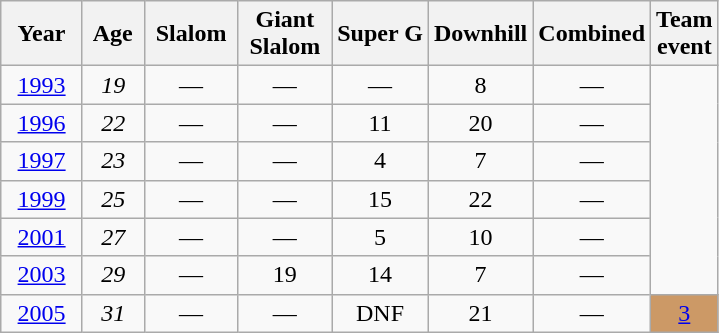<table class=wikitable style="text-align:center">
<tr>
<th>  Year  </th>
<th> Age </th>
<th> Slalom </th>
<th> Giant <br> Slalom </th>
<th>Super G</th>
<th>Downhill</th>
<th>Combined</th>
<th>Team<br>event</th>
</tr>
<tr>
<td><a href='#'>1993</a></td>
<td><em>19</em></td>
<td>—</td>
<td>—</td>
<td>—</td>
<td>8</td>
<td>—</td>
<td rowspan=6><em></em></td>
</tr>
<tr>
<td><a href='#'>1996</a></td>
<td><em>22</em></td>
<td>—</td>
<td>—</td>
<td>11</td>
<td>20</td>
<td>—</td>
</tr>
<tr>
<td><a href='#'>1997</a></td>
<td><em>23</em></td>
<td>—</td>
<td>—</td>
<td>4</td>
<td>7</td>
<td>—</td>
</tr>
<tr>
<td><a href='#'>1999</a></td>
<td><em>25</em></td>
<td>—</td>
<td>—</td>
<td>15</td>
<td>22</td>
<td>—</td>
</tr>
<tr>
<td><a href='#'>2001</a></td>
<td><em>27</em></td>
<td>—</td>
<td>—</td>
<td>5</td>
<td>10</td>
<td>—</td>
</tr>
<tr>
<td><a href='#'>2003</a></td>
<td><em>29</em></td>
<td>—</td>
<td>19</td>
<td>14</td>
<td>7</td>
<td>—</td>
</tr>
<tr>
<td><a href='#'>2005</a></td>
<td><em>31</em></td>
<td>—</td>
<td>—</td>
<td>DNF</td>
<td>21</td>
<td>—</td>
<td style="background:#c96;"><a href='#'>3</a></td>
</tr>
</table>
